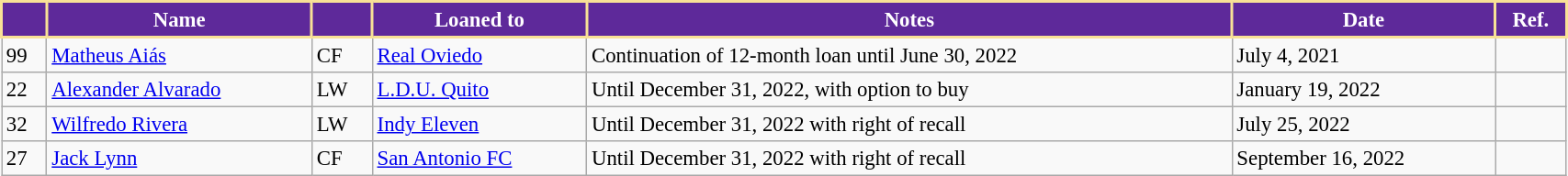<table class="wikitable" style="width:90%; text-align:center; font-size:95%; text-align:left;">
<tr>
<th style="background:#5E299A; color:white; border:2px solid #F8E196;"></th>
<th style="background:#5E299A; color:white; border:2px solid #F8E196;">Name</th>
<th style="background:#5E299A; color:white; border:2px solid #F8E196;"></th>
<th style="background:#5E299A; color:white; border:2px solid #F8E196;">Loaned to</th>
<th style="background:#5E299A; color:white; border:2px solid #F8E196;">Notes</th>
<th style="background:#5E299A; color:white; border:2px solid #F8E196;">Date</th>
<th style="background:#5E299A; color:white; border:2px solid #F8E196;">Ref.</th>
</tr>
<tr>
<td>99</td>
<td> <a href='#'>Matheus Aiás</a></td>
<td>CF</td>
<td> <a href='#'>Real Oviedo</a></td>
<td>Continuation of 12-month loan until June 30, 2022</td>
<td>July 4, 2021</td>
<td></td>
</tr>
<tr>
<td>22</td>
<td> <a href='#'>Alexander Alvarado</a></td>
<td>LW</td>
<td> <a href='#'>L.D.U. Quito</a></td>
<td>Until December 31, 2022, with option to buy</td>
<td>January 19, 2022</td>
<td></td>
</tr>
<tr>
<td>32</td>
<td> <a href='#'>Wilfredo Rivera</a></td>
<td>LW</td>
<td> <a href='#'>Indy Eleven</a></td>
<td>Until December 31, 2022 with right of recall</td>
<td>July 25, 2022</td>
<td></td>
</tr>
<tr>
<td>27</td>
<td> <a href='#'>Jack Lynn</a></td>
<td>CF</td>
<td> <a href='#'>San Antonio FC</a></td>
<td>Until December 31, 2022 with right of recall</td>
<td>September 16, 2022</td>
<td></td>
</tr>
</table>
